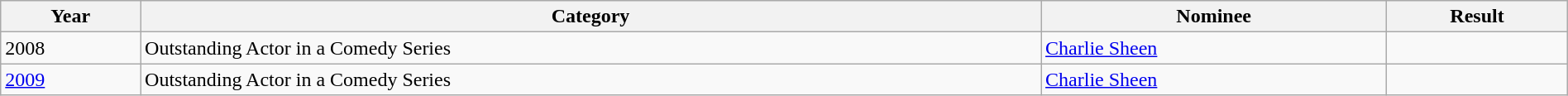<table class="wikitable" style="width:100%;">
<tr>
<th>Year</th>
<th>Category</th>
<th>Nominee</th>
<th>Result</th>
</tr>
<tr>
<td>2008</td>
<td>Outstanding Actor in a Comedy Series</td>
<td><a href='#'>Charlie Sheen</a> </td>
<td></td>
</tr>
<tr>
<td><a href='#'>2009</a></td>
<td>Outstanding Actor in a Comedy Series</td>
<td><a href='#'>Charlie Sheen</a> </td>
<td></td>
</tr>
</table>
